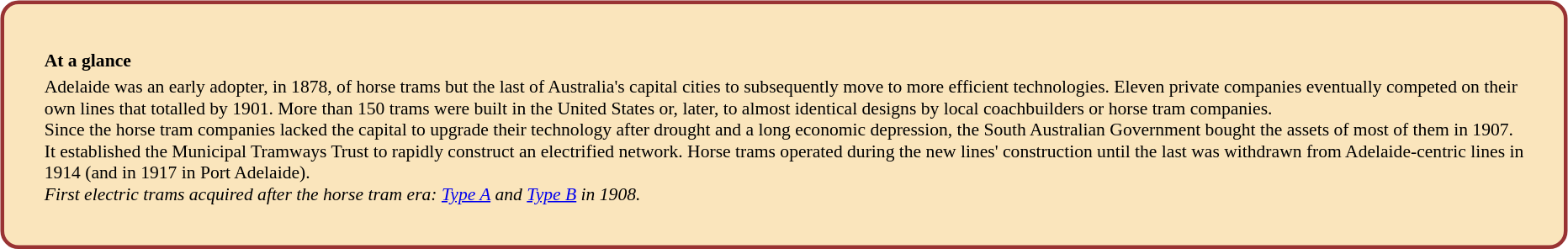<table style="width:100%; float:Left; padding-bottom: 2em; padding-right: 1em;">
<tr>
<td valign=top width=90%><br><table width="100%" align="left" style="text-align:left; border:3px solid #993333; border-radius: 1em; background-color:#FAE5BC; font-size: 90%; padding: 2em;">
<tr>
<td></td>
</tr>
<tr>
<td><strong>At a glance</strong></td>
</tr>
<tr>
<td>Adelaide was an early adopter, in 1878, of horse trams but the last of Australia's capital cities to subsequently move to more efficient technologies. Eleven private companies eventually competed on their own lines that totalled  by 1901. More than 150 trams were built in the United States or, later, to almost identical designs by local coachbuilders or horse tram companies.<br>Since the horse tram companies lacked the capital to upgrade their technology after drought and a long economic depression, the South Australian Government bought the assets of most of them in 1907. It established the Municipal Tramways Trust to rapidly construct an electrified network. Horse trams operated during the new lines' construction until the last was withdrawn from Adelaide-centric lines in 1914 (and in 1917 in Port Adelaide).<br>
<em>First electric trams acquired after the horse tram era: <a href='#'>Type A</a> and <a href='#'>Type B</a> in 1908.</em></td>
</tr>
</table>
</td>
</tr>
</table>
